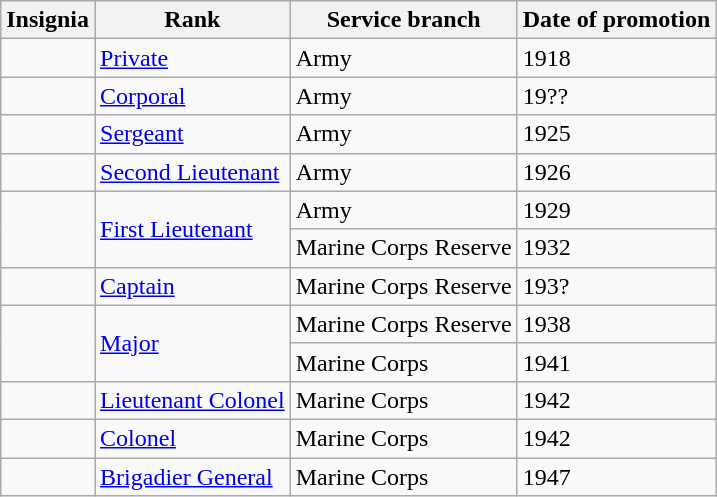<table class="wikitable">
<tr>
<th>Insignia</th>
<th>Rank</th>
<th>Service branch</th>
<th>Date of promotion</th>
</tr>
<tr>
<td align="center"></td>
<td><a href='#'>Private</a></td>
<td>Army</td>
<td>1918</td>
</tr>
<tr>
<td align="center"></td>
<td><a href='#'>Corporal</a></td>
<td>Army</td>
<td>19??</td>
</tr>
<tr>
<td align="center"></td>
<td><a href='#'>Sergeant</a></td>
<td>Army</td>
<td>1925</td>
</tr>
<tr>
<td align="center"></td>
<td><a href='#'>Second Lieutenant</a></td>
<td>Army</td>
<td>1926</td>
</tr>
<tr>
<td align="center" rowspan="2"></td>
<td rowspan="2"><a href='#'>First Lieutenant</a></td>
<td>Army</td>
<td>1929</td>
</tr>
<tr>
<td>Marine Corps Reserve</td>
<td>1932</td>
</tr>
<tr>
<td align="center"></td>
<td><a href='#'>Captain</a></td>
<td>Marine Corps Reserve</td>
<td>193?</td>
</tr>
<tr>
<td align="center" rowspan="2"></td>
<td rowspan="2"><a href='#'>Major</a></td>
<td>Marine Corps Reserve</td>
<td>1938</td>
</tr>
<tr>
<td>Marine Corps</td>
<td>1941</td>
</tr>
<tr>
<td align="center"></td>
<td><a href='#'>Lieutenant Colonel</a></td>
<td>Marine Corps</td>
<td>1942</td>
</tr>
<tr>
<td align="center"></td>
<td><a href='#'>Colonel</a></td>
<td>Marine Corps</td>
<td>1942</td>
</tr>
<tr>
<td align="center"></td>
<td><a href='#'>Brigadier General</a></td>
<td>Marine Corps</td>
<td>1947</td>
</tr>
</table>
